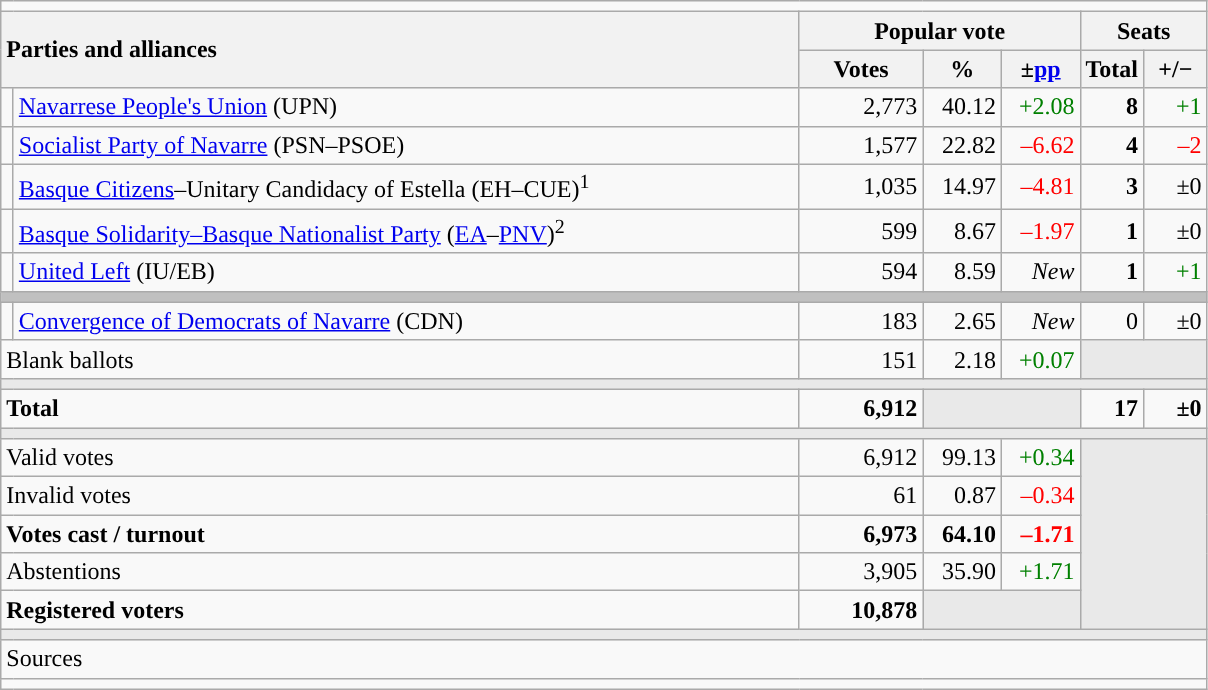<table class="wikitable" style="text-align:right;">
<tr>
<td colspan="7"></td>
</tr>
<tr>
<th style="text-align:left;" rowspan="2" colspan="2" width="525">Parties and alliances</th>
<th colspan="3">Popular vote</th>
<th colspan="2">Seats</th>
</tr>
<tr>
<th width="75">Votes</th>
<th width="45">%</th>
<th width="45">±<a href='#'>pp</a></th>
<th width="35">Total</th>
<th width="35">+/−</th>
</tr>
<tr>
<td width="1" style="color:inherit;background:"></td>
<td align="left"><a href='#'>Navarrese People's Union</a> (UPN)</td>
<td>2,773</td>
<td>40.12</td>
<td style="color:green;">+2.08</td>
<td><strong>8</strong></td>
<td style="color:green;">+1</td>
</tr>
<tr>
<td style="color:inherit;background:"></td>
<td align="left"><a href='#'>Socialist Party of Navarre</a> (PSN–PSOE)</td>
<td>1,577</td>
<td>22.82</td>
<td style="color:red;">–6.62</td>
<td><strong>4</strong></td>
<td style="color:red;">–2</td>
</tr>
<tr>
<td style="color:inherit;background:"></td>
<td align="left"><a href='#'>Basque Citizens</a>–Unitary Candidacy of Estella (EH–CUE)<sup>1</sup></td>
<td>1,035</td>
<td>14.97</td>
<td style="color:red;">–4.81</td>
<td><strong>3</strong></td>
<td>±0</td>
</tr>
<tr>
<td style="color:inherit;background:"></td>
<td align="left"><a href='#'>Basque Solidarity–Basque Nationalist Party</a> (<a href='#'>EA</a>–<a href='#'>PNV</a>)<sup>2</sup></td>
<td>599</td>
<td>8.67</td>
<td style="color:red;">–1.97</td>
<td><strong>1</strong></td>
<td>±0</td>
</tr>
<tr>
<td style="color:inherit;background:"></td>
<td align="left"><a href='#'>United Left</a> (IU/EB)</td>
<td>594</td>
<td>8.59</td>
<td><em>New</em></td>
<td><strong>1</strong></td>
<td style="color:green;">+1</td>
</tr>
<tr>
<td colspan="7" bgcolor="#C0C0C0"></td>
</tr>
<tr>
<td style="color:inherit;background:"></td>
<td align="left"><a href='#'>Convergence of Democrats of Navarre</a> (CDN)</td>
<td>183</td>
<td>2.65</td>
<td><em>New</em></td>
<td>0</td>
<td>±0</td>
</tr>
<tr>
<td align="left" colspan="2">Blank ballots</td>
<td>151</td>
<td>2.18</td>
<td style="color:green;">+0.07</td>
<td bgcolor="#E9E9E9" colspan="2"></td>
</tr>
<tr>
<td colspan="7" bgcolor="#E9E9E9"></td>
</tr>
<tr style="font-weight:bold;">
<td align="left" colspan="2">Total</td>
<td>6,912</td>
<td bgcolor="#E9E9E9" colspan="2"></td>
<td>17</td>
<td>±0</td>
</tr>
<tr>
<td colspan="7" bgcolor="#E9E9E9"></td>
</tr>
<tr>
<td align="left" colspan="2">Valid votes</td>
<td>6,912</td>
<td>99.13</td>
<td style="color:green;">+0.34</td>
<td bgcolor="#E9E9E9" colspan="2" rowspan="5"></td>
</tr>
<tr>
<td align="left" colspan="2">Invalid votes</td>
<td>61</td>
<td>0.87</td>
<td style="color:red;">–0.34</td>
</tr>
<tr style="font-weight:bold;">
<td align="left" colspan="2">Votes cast / turnout</td>
<td>6,973</td>
<td>64.10</td>
<td style="color:red;">–1.71</td>
</tr>
<tr>
<td align="left" colspan="2">Abstentions</td>
<td>3,905</td>
<td>35.90</td>
<td style="color:green;">+1.71</td>
</tr>
<tr style="font-weight:bold;">
<td align="left" colspan="2">Registered voters</td>
<td>10,878</td>
<td bgcolor="#E9E9E9" colspan="2"></td>
</tr>
<tr>
<td colspan="7" bgcolor="#E9E9E9"></td>
</tr>
<tr>
<td align="left" colspan="7">Sources</td>
</tr>
<tr>
<td colspan="7" style="text-align:left; max-width:790px;"></td>
</tr>
</table>
